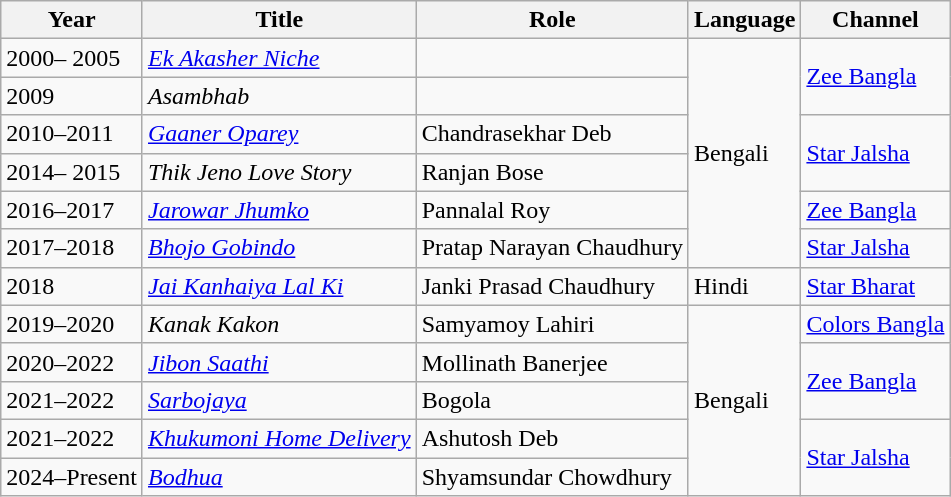<table class="wikitable">
<tr>
<th>Year</th>
<th>Title</th>
<th>Role</th>
<th>Language</th>
<th>Channel</th>
</tr>
<tr>
<td>2000– 2005</td>
<td><em><a href='#'>Ek Akasher Niche</a></em></td>
<td></td>
<td rowspan="6">Bengali</td>
<td rowspan="2"><a href='#'>Zee Bangla</a></td>
</tr>
<tr>
<td>2009</td>
<td><em>Asambhab</em></td>
<td></td>
</tr>
<tr>
<td>2010–2011</td>
<td><em><a href='#'>Gaaner Oparey</a></em></td>
<td>Chandrasekhar Deb</td>
<td rowspan="2"><a href='#'>Star Jalsha</a></td>
</tr>
<tr>
<td>2014– 2015</td>
<td><em>Thik Jeno Love Story</em></td>
<td>Ranjan Bose</td>
</tr>
<tr>
<td>2016–2017</td>
<td><em><a href='#'>Jarowar Jhumko</a></em></td>
<td>Pannalal Roy</td>
<td><a href='#'>Zee Bangla</a></td>
</tr>
<tr>
<td>2017–2018</td>
<td><em><a href='#'>Bhojo Gobindo</a></em></td>
<td>Pratap Narayan Chaudhury</td>
<td><a href='#'>Star Jalsha</a></td>
</tr>
<tr>
<td>2018</td>
<td><em><a href='#'>Jai Kanhaiya Lal Ki</a></em></td>
<td>Janki Prasad Chaudhury</td>
<td>Hindi</td>
<td><a href='#'>Star Bharat</a></td>
</tr>
<tr>
<td>2019–2020</td>
<td><em>Kanak Kakon</em></td>
<td>Samyamoy Lahiri</td>
<td rowspan="5">Bengali</td>
<td><a href='#'>Colors Bangla</a></td>
</tr>
<tr>
<td>2020–2022</td>
<td><em><a href='#'>Jibon Saathi</a></em></td>
<td>Mollinath Banerjee</td>
<td rowspan="2"><a href='#'>Zee Bangla</a></td>
</tr>
<tr>
<td>2021–2022</td>
<td><em><a href='#'>Sarbojaya</a></em></td>
<td>Bogola</td>
</tr>
<tr>
<td>2021–2022</td>
<td><em><a href='#'>Khukumoni Home Delivery</a></em></td>
<td>Ashutosh Deb</td>
<td rowspan="2"><a href='#'>Star Jalsha</a></td>
</tr>
<tr>
<td>2024–Present</td>
<td><em><a href='#'>Bodhua</a></em></td>
<td>Shyamsundar Chowdhury</td>
</tr>
</table>
